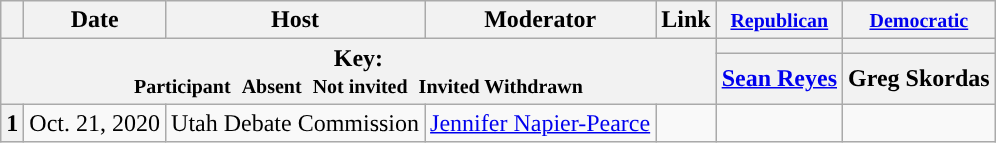<table class="wikitable" style="text-align:center;">
<tr>
<th scope="col"></th>
<th scope="col">Date</th>
<th scope="col">Host</th>
<th scope="col">Moderator</th>
<th scope="col">Link</th>
<th scope="col"><small><a href='#'>Republican</a></small></th>
<th scope="col"><small><a href='#'>Democratic</a></small></th>
</tr>
<tr>
<th colspan="5" rowspan="2">Key:<br> <small>Participant </small>  <small>Absent </small>  <small>Not invited </small>  <small>Invited  Withdrawn</small></th>
<th scope="col" style="background:"></th>
<th scope="col" style="background:"></th>
</tr>
<tr>
<th scope="col"><a href='#'>Sean Reyes</a></th>
<th scope="col">Greg Skordas</th>
</tr>
<tr>
<th>1</th>
<td style="white-space:nowrap;">Oct. 21, 2020</td>
<td style="white-space:nowrap;">Utah Debate Commission</td>
<td style="white-space:nowrap;"><a href='#'>Jennifer Napier-Pearce</a></td>
<td style="white-space:nowrap;"></td>
<td></td>
<td></td>
</tr>
</table>
